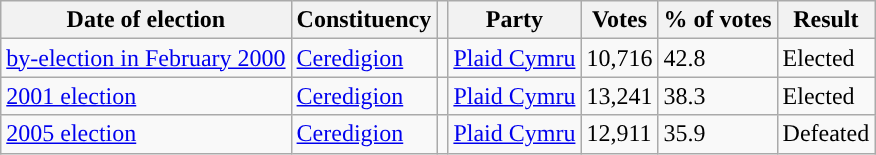<table class="wikitable">
<tr>
<th>Date of election</th>
<th>Constituency</th>
<th></th>
<th>Party</th>
<th>Votes</th>
<th>% of votes</th>
<th>Result</th>
</tr>
<tr>
<td><a href='#'>by-election in February 2000</a></td>
<td><a href='#'>Ceredigion</a></td>
<td style="background:"></td>
<td><a href='#'>Plaid Cymru</a></td>
<td>10,716</td>
<td>42.8</td>
<td>Elected</td>
</tr>
<tr>
<td><a href='#'>2001 election</a></td>
<td><a href='#'>Ceredigion</a></td>
<td style="background:"></td>
<td><a href='#'>Plaid Cymru</a></td>
<td>13,241</td>
<td>38.3</td>
<td>Elected</td>
</tr>
<tr>
<td><a href='#'>2005 election</a></td>
<td><a href='#'>Ceredigion</a></td>
<td style="background:"></td>
<td><a href='#'>Plaid Cymru</a></td>
<td>12,911</td>
<td>35.9</td>
<td>Defeated</td>
</tr>
</table>
